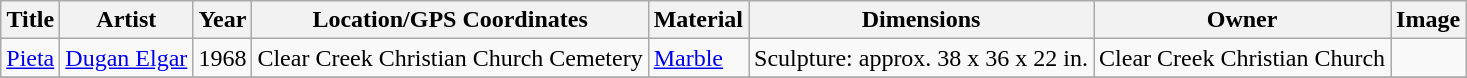<table class="wikitable sortable">
<tr>
<th>Title</th>
<th>Artist</th>
<th>Year</th>
<th>Location/GPS Coordinates</th>
<th>Material</th>
<th>Dimensions</th>
<th>Owner</th>
<th>Image</th>
</tr>
<tr>
<td><a href='#'>Pieta</a></td>
<td><a href='#'>Dugan Elgar</a></td>
<td>1968</td>
<td>Clear Creek Christian Church Cemetery</td>
<td><a href='#'>Marble</a></td>
<td>Sculpture: approx. 38 x 36 x 22 in.</td>
<td>Clear Creek Christian Church</td>
<td></td>
</tr>
<tr>
</tr>
</table>
